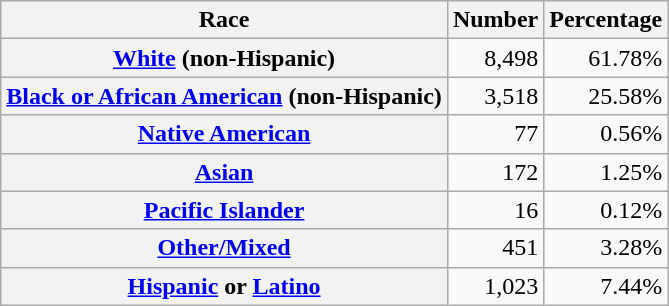<table class="wikitable" style="text-align:right">
<tr>
<th scope="col">Race</th>
<th scope="col">Number</th>
<th scope="col">Percentage</th>
</tr>
<tr>
<th scope="row"><a href='#'>White</a> (non-Hispanic)</th>
<td>8,498</td>
<td>61.78%</td>
</tr>
<tr>
<th scope="row"><a href='#'>Black or African American</a> (non-Hispanic)</th>
<td>3,518</td>
<td>25.58%</td>
</tr>
<tr>
<th scope="row"><a href='#'>Native American</a></th>
<td>77</td>
<td>0.56%</td>
</tr>
<tr>
<th scope="row"><a href='#'>Asian</a></th>
<td>172</td>
<td>1.25%</td>
</tr>
<tr>
<th scope="row"><a href='#'>Pacific Islander</a></th>
<td>16</td>
<td>0.12%</td>
</tr>
<tr>
<th scope="row"><a href='#'>Other/Mixed</a></th>
<td>451</td>
<td>3.28%</td>
</tr>
<tr>
<th scope="row"><a href='#'>Hispanic</a> or <a href='#'>Latino</a></th>
<td>1,023</td>
<td>7.44%</td>
</tr>
</table>
